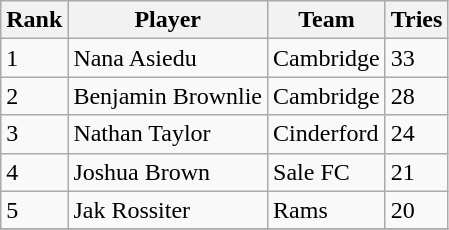<table class="wikitable">
<tr>
<th>Rank</th>
<th>Player</th>
<th>Team</th>
<th>Tries</th>
</tr>
<tr>
<td>1</td>
<td>Nana Asiedu</td>
<td>Cambridge</td>
<td>33</td>
</tr>
<tr>
<td>2</td>
<td>Benjamin Brownlie</td>
<td>Cambridge</td>
<td>28</td>
</tr>
<tr>
<td>3</td>
<td>Nathan Taylor</td>
<td>Cinderford</td>
<td>24</td>
</tr>
<tr>
<td>4</td>
<td>Joshua Brown</td>
<td>Sale FC</td>
<td>21</td>
</tr>
<tr>
<td>5</td>
<td>Jak Rossiter</td>
<td>Rams</td>
<td>20</td>
</tr>
<tr>
</tr>
</table>
